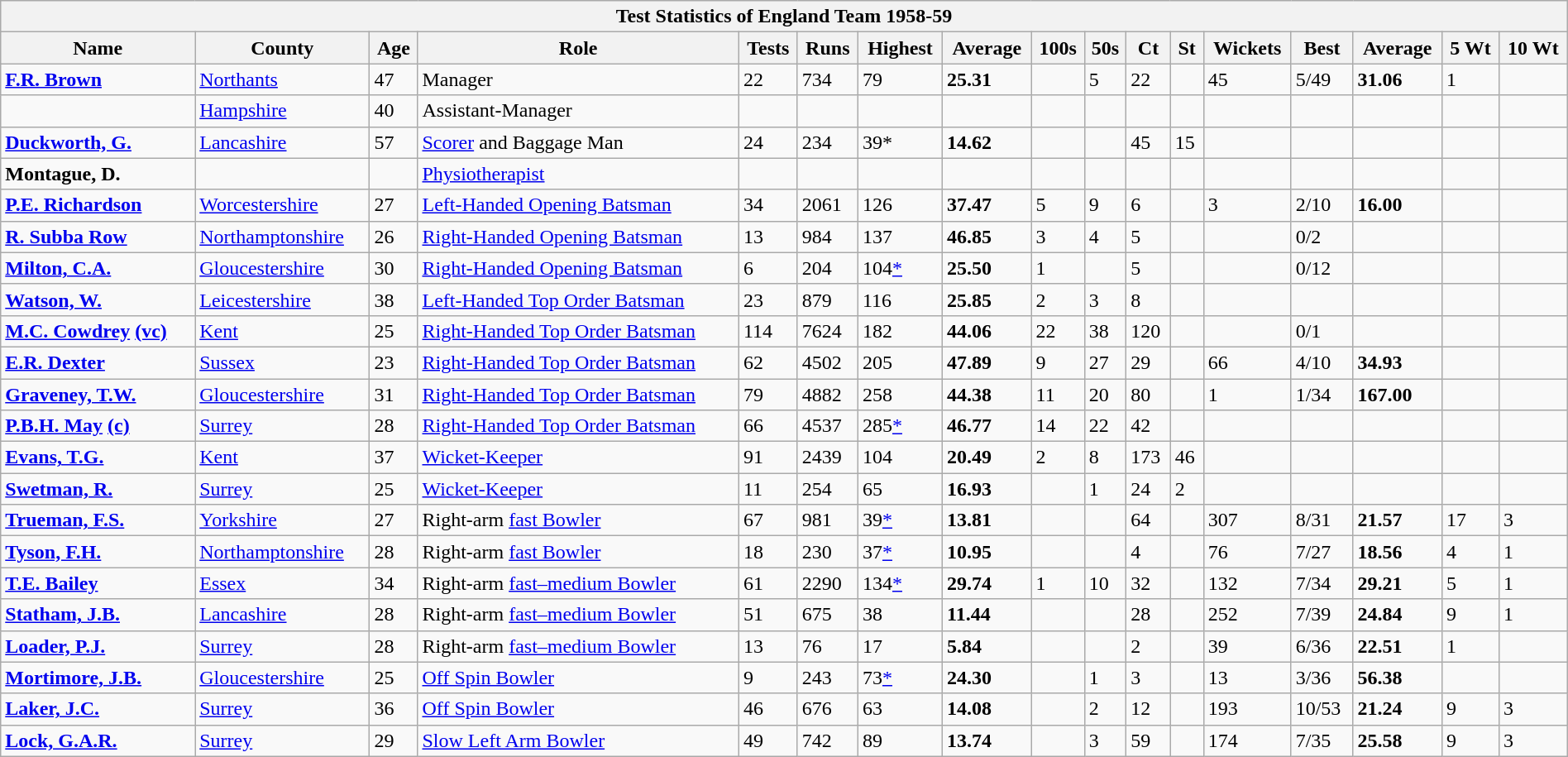<table class="wikitable" style="width:100%;">
<tr>
<th colspan=17>Test Statistics of England Team 1958-59</th>
</tr>
<tr>
<th>Name</th>
<th>County</th>
<th>Age</th>
<th>Role</th>
<th>Tests</th>
<th>Runs</th>
<th>Highest</th>
<th>Average</th>
<th>100s</th>
<th>50s</th>
<th>Ct</th>
<th>St</th>
<th>Wickets</th>
<th>Best</th>
<th>Average</th>
<th>5 Wt</th>
<th>10 Wt</th>
</tr>
<tr align=left>
<td><strong><a href='#'>F.R. Brown</a></strong></td>
<td><a href='#'>Northants</a></td>
<td>47</td>
<td>Manager</td>
<td>22</td>
<td>734</td>
<td>79</td>
<td><strong>25.31</strong></td>
<td></td>
<td>5</td>
<td>22</td>
<td></td>
<td>45</td>
<td>5/49</td>
<td><strong>31.06</strong></td>
<td>1</td>
<td></td>
</tr>
<tr align=left>
<td><strong></strong></td>
<td><a href='#'>Hampshire</a></td>
<td>40</td>
<td>Assistant-Manager</td>
<td></td>
<td></td>
<td></td>
<td></td>
<td></td>
<td></td>
<td></td>
<td></td>
<td></td>
<td></td>
<td></td>
<td></td>
<td></td>
</tr>
<tr align=left>
<td><strong><a href='#'>Duckworth, G.</a></strong></td>
<td><a href='#'>Lancashire</a></td>
<td>57</td>
<td><a href='#'>Scorer</a> and Baggage Man</td>
<td>24</td>
<td>234</td>
<td>39*</td>
<td><strong>14.62</strong></td>
<td></td>
<td></td>
<td>45</td>
<td>15</td>
<td></td>
<td></td>
<td></td>
<td></td>
<td></td>
</tr>
<tr align=left>
<td><strong>Montague, D.</strong></td>
<td></td>
<td></td>
<td><a href='#'>Physiotherapist</a></td>
<td></td>
<td></td>
<td></td>
<td></td>
<td></td>
<td></td>
<td></td>
<td></td>
<td></td>
<td></td>
<td></td>
<td></td>
</tr>
<tr align=left>
<td><strong><a href='#'>P.E. Richardson</a></strong></td>
<td><a href='#'>Worcestershire</a></td>
<td>27</td>
<td><a href='#'>Left-Handed Opening Batsman</a></td>
<td>34</td>
<td>2061</td>
<td>126</td>
<td><strong>37.47</strong></td>
<td>5</td>
<td>9</td>
<td>6</td>
<td></td>
<td>3</td>
<td>2/10</td>
<td><strong>16.00</strong></td>
<td></td>
<td></td>
</tr>
<tr align=left>
<td><strong><a href='#'>R. Subba Row</a></strong></td>
<td><a href='#'>Northamptonshire</a></td>
<td>26</td>
<td><a href='#'>Right-Handed Opening Batsman</a></td>
<td>13</td>
<td>984</td>
<td>137</td>
<td><strong>46.85</strong></td>
<td>3</td>
<td>4</td>
<td>5</td>
<td></td>
<td></td>
<td>0/2</td>
<td></td>
<td></td>
<td></td>
</tr>
<tr align=left>
<td><strong><a href='#'>Milton, C.A.</a></strong></td>
<td><a href='#'>Gloucestershire</a></td>
<td>30</td>
<td><a href='#'>Right-Handed Opening Batsman</a></td>
<td>6</td>
<td>204</td>
<td>104<a href='#'>*</a></td>
<td><strong>25.50</strong></td>
<td>1</td>
<td></td>
<td>5</td>
<td></td>
<td></td>
<td>0/12</td>
<td></td>
<td></td>
<td></td>
</tr>
<tr align=left>
<td><strong><a href='#'>Watson, W.</a></strong></td>
<td><a href='#'>Leicestershire</a></td>
<td>38</td>
<td><a href='#'>Left-Handed Top Order Batsman</a></td>
<td>23</td>
<td>879</td>
<td>116</td>
<td><strong>25.85</strong></td>
<td>2</td>
<td>3</td>
<td>8</td>
<td></td>
<td></td>
<td></td>
<td></td>
<td></td>
<td></td>
</tr>
<tr align=left>
<td><strong><a href='#'>M.C. Cowdrey</a> <a href='#'>(vc)</a></strong></td>
<td><a href='#'>Kent</a></td>
<td>25</td>
<td><a href='#'>Right-Handed Top Order Batsman</a></td>
<td>114</td>
<td>7624</td>
<td>182</td>
<td><strong>44.06</strong></td>
<td>22</td>
<td>38</td>
<td>120</td>
<td></td>
<td></td>
<td>0/1</td>
<td></td>
<td></td>
<td></td>
</tr>
<tr align=left>
<td><strong><a href='#'>E.R. Dexter</a></strong></td>
<td><a href='#'>Sussex</a></td>
<td>23</td>
<td><a href='#'>Right-Handed Top Order Batsman</a></td>
<td>62</td>
<td>4502</td>
<td>205</td>
<td><strong>47.89</strong></td>
<td>9</td>
<td>27</td>
<td>29</td>
<td></td>
<td>66</td>
<td>4/10</td>
<td><strong>34.93</strong></td>
<td></td>
<td></td>
</tr>
<tr align=left>
<td><strong><a href='#'>Graveney, T.W.</a></strong></td>
<td><a href='#'>Gloucestershire</a></td>
<td>31</td>
<td><a href='#'>Right-Handed Top Order Batsman</a></td>
<td>79</td>
<td>4882</td>
<td>258</td>
<td><strong>44.38</strong></td>
<td>11</td>
<td>20</td>
<td>80</td>
<td></td>
<td>1</td>
<td>1/34</td>
<td><strong>167.00</strong></td>
<td></td>
<td></td>
</tr>
<tr align=left>
<td><strong><a href='#'>P.B.H. May</a> <a href='#'>(c)</a></strong></td>
<td><a href='#'>Surrey</a></td>
<td>28</td>
<td><a href='#'>Right-Handed Top Order Batsman</a></td>
<td>66</td>
<td>4537</td>
<td>285<a href='#'>*</a></td>
<td><strong>46.77</strong></td>
<td>14</td>
<td>22</td>
<td>42</td>
<td></td>
<td></td>
<td></td>
<td></td>
<td></td>
<td></td>
</tr>
<tr align=left>
<td><strong><a href='#'>Evans, T.G.</a></strong></td>
<td><a href='#'>Kent</a></td>
<td>37</td>
<td><a href='#'>Wicket-Keeper</a></td>
<td>91</td>
<td>2439</td>
<td>104</td>
<td><strong>20.49</strong></td>
<td>2</td>
<td>8</td>
<td>173</td>
<td>46</td>
<td></td>
<td></td>
<td></td>
<td></td>
<td></td>
</tr>
<tr align=left>
<td><strong><a href='#'>Swetman, R.</a></strong></td>
<td><a href='#'>Surrey</a></td>
<td>25</td>
<td><a href='#'>Wicket-Keeper</a></td>
<td>11</td>
<td>254</td>
<td>65</td>
<td><strong>16.93</strong></td>
<td></td>
<td>1</td>
<td>24</td>
<td>2</td>
<td></td>
<td></td>
<td></td>
<td></td>
<td></td>
</tr>
<tr align=left>
<td><strong><a href='#'>Trueman, F.S.</a></strong></td>
<td><a href='#'>Yorkshire</a></td>
<td>27</td>
<td>Right-arm <a href='#'>fast Bowler</a></td>
<td>67</td>
<td>981</td>
<td>39<a href='#'>*</a></td>
<td><strong>13.81</strong></td>
<td></td>
<td></td>
<td>64</td>
<td></td>
<td>307</td>
<td>8/31</td>
<td><strong>21.57</strong></td>
<td>17</td>
<td>3</td>
</tr>
<tr align=left>
<td><strong><a href='#'>Tyson, F.H.</a></strong></td>
<td><a href='#'>Northamptonshire</a></td>
<td>28</td>
<td>Right-arm <a href='#'>fast Bowler</a></td>
<td>18</td>
<td>230</td>
<td>37<a href='#'>*</a></td>
<td><strong>10.95</strong></td>
<td></td>
<td></td>
<td>4</td>
<td></td>
<td>76</td>
<td>7/27</td>
<td><strong>18.56</strong></td>
<td>4</td>
<td>1</td>
</tr>
<tr align=left>
<td><strong><a href='#'>T.E. Bailey</a></strong></td>
<td><a href='#'>Essex</a></td>
<td>34</td>
<td>Right-arm <a href='#'>fast–medium Bowler</a></td>
<td>61</td>
<td>2290</td>
<td>134<a href='#'>*</a></td>
<td><strong>29.74</strong></td>
<td>1</td>
<td>10</td>
<td>32</td>
<td></td>
<td>132</td>
<td>7/34</td>
<td><strong>29.21</strong></td>
<td>5</td>
<td>1</td>
</tr>
<tr align=left>
<td><strong><a href='#'>Statham, J.B.</a></strong></td>
<td><a href='#'>Lancashire</a></td>
<td>28</td>
<td>Right-arm <a href='#'>fast–medium Bowler</a></td>
<td>51</td>
<td>675</td>
<td>38</td>
<td><strong>11.44</strong></td>
<td></td>
<td></td>
<td>28</td>
<td></td>
<td>252</td>
<td>7/39</td>
<td><strong>24.84</strong></td>
<td>9</td>
<td>1</td>
</tr>
<tr align=left>
<td><strong><a href='#'>Loader, P.J.</a></strong></td>
<td><a href='#'>Surrey</a></td>
<td>28</td>
<td>Right-arm <a href='#'>fast–medium Bowler</a></td>
<td>13</td>
<td>76</td>
<td>17</td>
<td><strong>5.84</strong></td>
<td></td>
<td></td>
<td>2</td>
<td></td>
<td>39</td>
<td>6/36</td>
<td><strong>22.51</strong></td>
<td>1</td>
<td></td>
</tr>
<tr align=left>
<td><strong><a href='#'>Mortimore, J.B.</a></strong></td>
<td><a href='#'>Gloucestershire</a></td>
<td>25</td>
<td><a href='#'>Off Spin Bowler</a></td>
<td>9</td>
<td>243</td>
<td>73<a href='#'>*</a></td>
<td><strong>24.30</strong></td>
<td></td>
<td>1</td>
<td>3</td>
<td></td>
<td>13</td>
<td>3/36</td>
<td><strong>56.38</strong></td>
<td></td>
<td></td>
</tr>
<tr align=left>
<td><strong><a href='#'>Laker, J.C.</a></strong></td>
<td><a href='#'>Surrey</a></td>
<td>36</td>
<td><a href='#'>Off Spin Bowler</a></td>
<td>46</td>
<td>676</td>
<td>63</td>
<td><strong>14.08</strong></td>
<td></td>
<td>2</td>
<td>12</td>
<td></td>
<td>193</td>
<td>10/53</td>
<td><strong>21.24</strong></td>
<td>9</td>
<td>3</td>
</tr>
<tr align=left>
<td><strong><a href='#'>Lock, G.A.R.</a></strong></td>
<td><a href='#'>Surrey</a></td>
<td>29</td>
<td><a href='#'>Slow Left Arm Bowler</a></td>
<td>49</td>
<td>742</td>
<td>89</td>
<td><strong>13.74</strong></td>
<td></td>
<td>3</td>
<td>59</td>
<td></td>
<td>174</td>
<td>7/35</td>
<td><strong>25.58</strong></td>
<td>9</td>
<td>3</td>
</tr>
</table>
